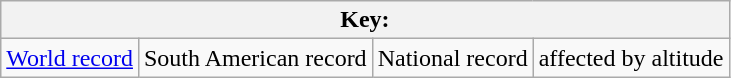<table class="wikitable">
<tr>
<th colspan=4>Key:</th>
</tr>
<tr>
<td><a href='#'>World record</a></td>
<td>South American record</td>
<td>National record</td>
<td>affected by altitude</td>
</tr>
</table>
